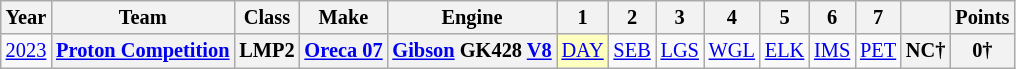<table class="wikitable" style="text-align:center; font-size:85%">
<tr>
<th>Year</th>
<th>Team</th>
<th>Class</th>
<th>Make</th>
<th>Engine</th>
<th>1</th>
<th>2</th>
<th>3</th>
<th>4</th>
<th>5</th>
<th>6</th>
<th>7</th>
<th></th>
<th>Points</th>
</tr>
<tr>
<td><a href='#'>2023</a></td>
<th nowrap><a href='#'>Proton Competition</a></th>
<th>LMP2</th>
<th nowrap><a href='#'>Oreca 07</a></th>
<th nowrap><a href='#'>Gibson</a> GK428 <a href='#'>V8</a></th>
<td style="background:#FFFFBF;"><a href='#'>DAY</a><br></td>
<td><a href='#'>SEB</a></td>
<td><a href='#'>LGS</a></td>
<td><a href='#'>WGL</a></td>
<td><a href='#'>ELK</a></td>
<td><a href='#'>IMS</a></td>
<td><a href='#'>PET</a></td>
<th>NC†</th>
<th>0†</th>
</tr>
</table>
